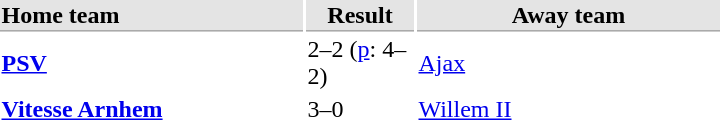<table>
<tr bgcolor="#E4E4E4">
<th style="border-bottom:1px solid #AAAAAA" width="200" align="left">Home team</th>
<th style="border-bottom:1px solid #AAAAAA" width="70" align="center">Result</th>
<th style="border-bottom:1px solid #AAAAAA" width="200">Away team</th>
</tr>
<tr>
<td><strong><a href='#'>PSV</a></strong></td>
<td>2–2 (<a href='#'>p</a>: 4–2)</td>
<td><a href='#'>Ajax</a></td>
</tr>
<tr>
<td><strong><a href='#'>Vitesse Arnhem</a></strong></td>
<td>3–0</td>
<td><a href='#'>Willem II</a></td>
</tr>
</table>
